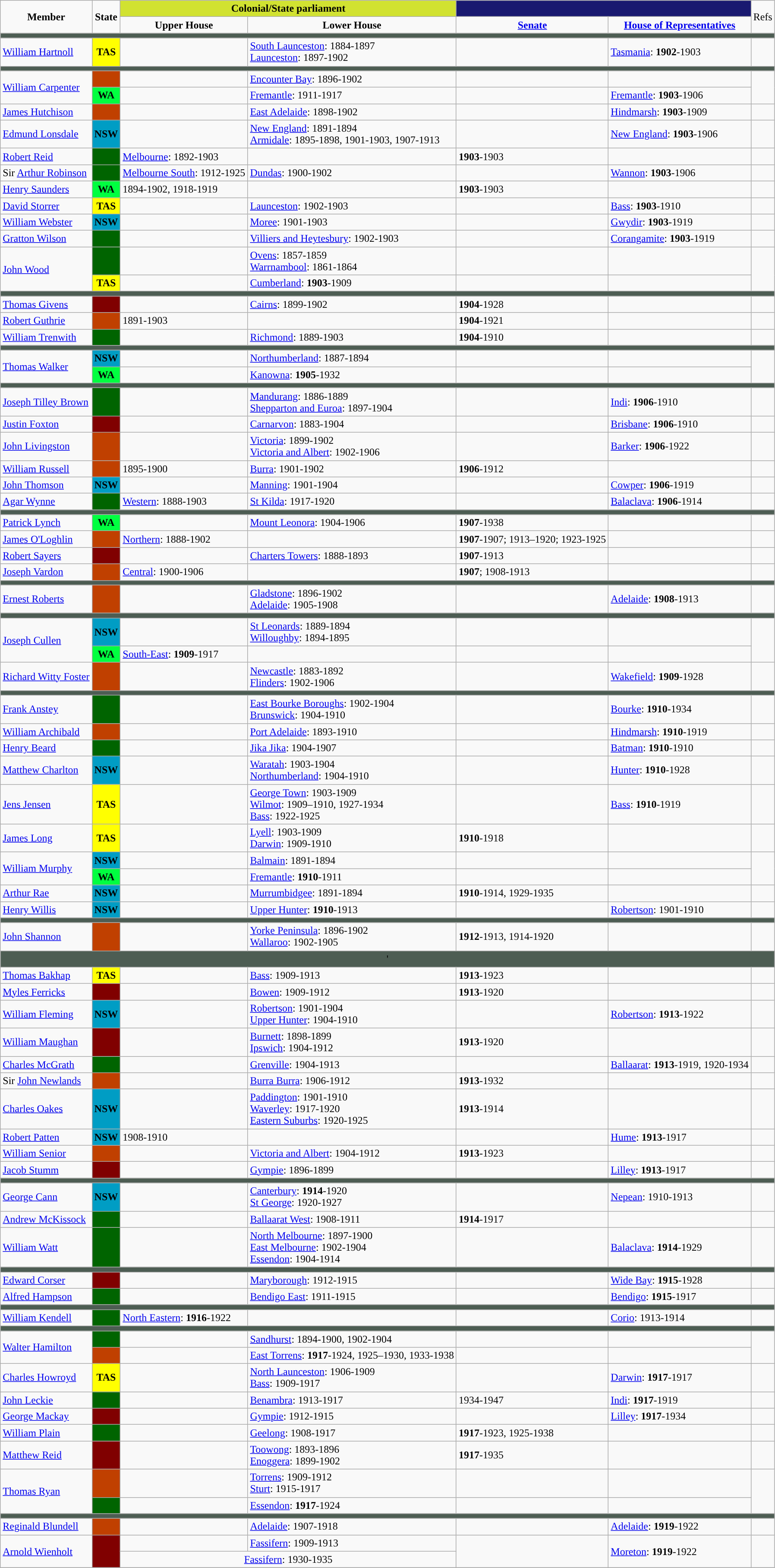<table Class="wikitable">
<tr>
<td rowspan="2" align=center><strong>Member</strong></td>
<td rowspan="2" align=center><strong>State</strong></td>
<td style="background:#D1E231" align=center colspan="2"><strong>Colonial/State parliament</strong></td>
<td style="background:#191970" align=center colspan="2"></td>
<td rowspan="2">Refs</td>
</tr>
<tr>
<td align=center><strong>Upper House</strong></td>
<td align=center><strong>Lower House</strong></td>
<td align=center><a href='#'><strong>Senate</strong></a></td>
<td align=center><a href='#'><strong>House of Representatives</strong></a></td>
</tr>
<tr>
<td style="background:#4D5D53" align=center colspan="7"></td>
</tr>
<tr>
<td><a href='#'>William Hartnoll</a></td>
<td align=center style="background:yellow"><strong>TAS</strong></td>
<td></td>
<td><a href='#'>South Launceston</a>: 1884-1897<br><a href='#'>Launceston</a>: 1897-1902</td>
<td></td>
<td><a href='#'>Tasmania</a>: <strong>1902</strong>-1903</td>
<td></td>
</tr>
<tr>
<td style="background:#4D5D53" align=center colspan="7"></td>
</tr>
<tr>
<td rowspan="2"><a href='#'>William Carpenter</a></td>
<td align=center style="background:#C04000"></td>
<td></td>
<td><a href='#'>Encounter Bay</a>: 1896-1902</td>
<td></td>
<td></td>
<td rowspan="2"></td>
</tr>
<tr>
<td align=center style="background:#00FF40"><strong>WA</strong></td>
<td></td>
<td><a href='#'>Fremantle</a>: 1911-1917</td>
<td></td>
<td><a href='#'>Fremantle</a>: <strong>1903</strong>-1906</td>
</tr>
<tr>
<td><a href='#'>James Hutchison</a></td>
<td align=center style="background:#C04000"></td>
<td></td>
<td><a href='#'>East Adelaide</a>: 1898-1902</td>
<td></td>
<td><a href='#'>Hindmarsh</a>: <strong>1903</strong>-1909</td>
<td></td>
</tr>
<tr>
<td><a href='#'>Edmund Lonsdale</a></td>
<td align=center style="background:#009DC4"><strong>NSW</strong></td>
<td></td>
<td><a href='#'>New England</a>: 1891-1894<br><a href='#'>Armidale</a>: 1895-1898, 1901-1903, 1907-1913</td>
<td></td>
<td><a href='#'>New England</a>: <strong>1903</strong>-1906</td>
<td></td>
</tr>
<tr>
<td><a href='#'>Robert Reid</a></td>
<td align=center style="background:darkgreen"></td>
<td><a href='#'>Melbourne</a>: 1892-1903</td>
<td></td>
<td><strong>1903</strong>-1903</td>
<td></td>
<td></td>
</tr>
<tr>
<td>Sir <a href='#'>Arthur Robinson</a></td>
<td align=center style="background:darkgreen"></td>
<td><a href='#'>Melbourne South</a>: 1912-1925</td>
<td><a href='#'>Dundas</a>: 1900-1902</td>
<td></td>
<td><a href='#'>Wannon</a>: <strong>1903</strong>-1906</td>
<td></td>
</tr>
<tr>
<td><a href='#'>Henry Saunders</a></td>
<td align=center style="background:#00FF40"><strong>WA</strong></td>
<td>1894-1902, 1918-1919</td>
<td></td>
<td><strong>1903</strong>-1903</td>
<td></td>
<td></td>
</tr>
<tr>
<td><a href='#'>David Storrer</a></td>
<td align=center style="background:yellow"><strong>TAS</strong></td>
<td></td>
<td><a href='#'>Launceston</a>: 1902-1903</td>
<td></td>
<td><a href='#'>Bass</a>: <strong>1903</strong>-1910</td>
<td></td>
</tr>
<tr>
<td><a href='#'>William Webster</a></td>
<td align=center style="background:#009DC4"><strong>NSW</strong></td>
<td></td>
<td><a href='#'>Moree</a>: 1901-1903</td>
<td></td>
<td><a href='#'>Gwydir</a>: <strong>1903</strong>-1919</td>
<td></td>
</tr>
<tr>
<td><a href='#'>Gratton Wilson</a></td>
<td align=center style="background:darkgreen"></td>
<td></td>
<td><a href='#'>Villiers and Heytesbury</a>: 1902-1903</td>
<td></td>
<td><a href='#'>Corangamite</a>: <strong>1903</strong>-1919</td>
<td></td>
</tr>
<tr>
<td rowspan="2"><a href='#'>John Wood</a></td>
<td align=center style="background:darkgreen"></td>
<td></td>
<td><a href='#'>Ovens</a>: 1857-1859<br><a href='#'>Warrnambool</a>: 1861-1864</td>
<td></td>
<td></td>
<td rowspan="2"></td>
</tr>
<tr>
<td align=center style="background:yellow"><strong>TAS</strong></td>
<td></td>
<td><a href='#'>Cumberland</a>: <strong>1903</strong>-1909</td>
<td></td>
<td></td>
</tr>
<tr>
<td style="background:#4D5D53" align=center colspan="7"></td>
</tr>
<tr>
<td><a href='#'>Thomas Givens</a></td>
<td align=center style="background:maroon"></td>
<td></td>
<td><a href='#'>Cairns</a>: 1899-1902</td>
<td><strong>1904</strong>-1928</td>
<td></td>
<td></td>
</tr>
<tr>
<td><a href='#'>Robert Guthrie</a></td>
<td align=center style="background:#C04000"></td>
<td>1891-1903</td>
<td></td>
<td><strong>1904</strong>-1921</td>
<td></td>
<td></td>
</tr>
<tr>
<td><a href='#'>William Trenwith</a></td>
<td align=center style="background:darkgreen"></td>
<td></td>
<td><a href='#'>Richmond</a>: 1889-1903</td>
<td><strong>1904</strong>-1910</td>
<td></td>
<td></td>
</tr>
<tr>
<td style="background:#4D5D53" align=center colspan="7"></td>
</tr>
<tr>
<td rowspan="2"><a href='#'>Thomas Walker</a></td>
<td align=center style="background:#009DC4"><strong>NSW</strong></td>
<td></td>
<td><a href='#'>Northumberland</a>: 1887-1894</td>
<td></td>
<td></td>
<td rowspan="2"></td>
</tr>
<tr>
<td align=center style="background:#00FF40"><strong>WA</strong></td>
<td></td>
<td><a href='#'>Kanowna</a>: <strong>1905</strong>-1932</td>
<td></td>
<td></td>
</tr>
<tr>
<td style="background:#4D5D53" align=center colspan="7"></td>
</tr>
<tr>
<td><a href='#'>Joseph Tilley Brown</a></td>
<td align=center style="background:darkgreen"></td>
<td></td>
<td><a href='#'>Mandurang</a>: 1886-1889<br><a href='#'>Shepparton and Euroa</a>: 1897-1904</td>
<td></td>
<td><a href='#'>Indi</a>: <strong>1906</strong>-1910</td>
<td></td>
</tr>
<tr>
<td><a href='#'>Justin Foxton</a></td>
<td align=center style="background:maroon"></td>
<td></td>
<td><a href='#'>Carnarvon</a>: 1883-1904</td>
<td></td>
<td><a href='#'>Brisbane</a>: <strong>1906</strong>-1910</td>
<td></td>
</tr>
<tr>
<td><a href='#'>John Livingston</a></td>
<td align=center style="background:#C04000"></td>
<td></td>
<td><a href='#'>Victoria</a>: 1899-1902<br><a href='#'>Victoria and Albert</a>: 1902-1906</td>
<td></td>
<td><a href='#'>Barker</a>: <strong>1906</strong>-1922</td>
<td></td>
</tr>
<tr>
<td><a href='#'>William Russell</a></td>
<td align=center style="background:#C04000"></td>
<td>1895-1900</td>
<td><a href='#'>Burra</a>: 1901-1902</td>
<td><strong>1906</strong>-1912</td>
<td></td>
<td></td>
</tr>
<tr>
<td><a href='#'>John Thomson</a></td>
<td align=center style="background:#009DC4"><strong>NSW</strong></td>
<td></td>
<td><a href='#'>Manning</a>: 1901-1904</td>
<td></td>
<td><a href='#'>Cowper</a>: <strong>1906</strong>-1919</td>
<td></td>
</tr>
<tr>
<td><a href='#'>Agar Wynne</a></td>
<td align=center style="background:darkgreen"></td>
<td><a href='#'>Western</a>: 1888-1903</td>
<td><a href='#'>St Kilda</a>: 1917-1920</td>
<td></td>
<td><a href='#'>Balaclava</a>: <strong>1906</strong>-1914</td>
<td></td>
</tr>
<tr>
<td style="background:#4D5D53" align=center colspan="7"></td>
</tr>
<tr>
<td><a href='#'>Patrick Lynch</a></td>
<td align=center style="background:#00FF40"><strong>WA</strong></td>
<td></td>
<td><a href='#'>Mount Leonora</a>: 1904-1906</td>
<td><strong>1907</strong>-1938</td>
<td></td>
<td></td>
</tr>
<tr>
<td><a href='#'>James O'Loghlin</a></td>
<td align=center style="background:#C04000"></td>
<td><a href='#'>Northern</a>: 1888-1902</td>
<td></td>
<td><strong>1907</strong>-1907; 1913–1920; 1923-1925</td>
<td></td>
<td></td>
</tr>
<tr>
<td><a href='#'>Robert Sayers</a></td>
<td align=center style="background:maroon"></td>
<td></td>
<td><a href='#'>Charters Towers</a>: 1888-1893</td>
<td><strong>1907</strong>-1913</td>
<td></td>
<td></td>
</tr>
<tr>
<td><a href='#'>Joseph Vardon</a></td>
<td align=center style="background:#C04000"></td>
<td><a href='#'>Central</a>: 1900-1906</td>
<td></td>
<td><strong>1907</strong>; 1908-1913</td>
<td></td>
<td></td>
</tr>
<tr>
<td style="background:#4D5D53" align=center colspan="7"></td>
</tr>
<tr>
<td><a href='#'>Ernest Roberts</a></td>
<td align=center style="background:#C04000"></td>
<td></td>
<td><a href='#'>Gladstone</a>: 1896-1902<br><a href='#'>Adelaide</a>: 1905-1908</td>
<td></td>
<td><a href='#'>Adelaide</a>: <strong>1908</strong>-1913</td>
<td></td>
</tr>
<tr>
<td style="background:#4D5D53" align=center colspan="7"></td>
</tr>
<tr>
<td rowspan="2"><a href='#'>Joseph Cullen</a></td>
<td align=center style="background:#009DC4"><strong>NSW</strong></td>
<td></td>
<td><a href='#'>St Leonards</a>: 1889-1894<br><a href='#'>Willoughby</a>: 1894-1895</td>
<td></td>
<td></td>
<td rowspan="2"></td>
</tr>
<tr>
<td align=center style="background:#00FF40"><strong>WA</strong></td>
<td><a href='#'>South-East</a>: <strong>1909</strong>-1917</td>
<td></td>
<td></td>
<td></td>
</tr>
<tr>
<td><a href='#'>Richard Witty Foster</a></td>
<td align=center style="background:#C04000"></td>
<td></td>
<td><a href='#'>Newcastle</a>: 1883-1892<br><a href='#'>Flinders</a>: 1902-1906</td>
<td></td>
<td><a href='#'>Wakefield</a>: <strong>1909</strong>-1928</td>
<td></td>
</tr>
<tr>
<td style="background:#4D5D53" align=center colspan="7"></td>
</tr>
<tr>
<td><a href='#'>Frank Anstey</a></td>
<td align=center style="background:darkgreen"></td>
<td></td>
<td><a href='#'>East Bourke Boroughs</a>: 1902-1904<br><a href='#'>Brunswick</a>: 1904-1910</td>
<td></td>
<td><a href='#'>Bourke</a>: <strong>1910</strong>-1934</td>
<td></td>
</tr>
<tr>
<td><a href='#'>William Archibald</a></td>
<td align=center style="background:#C04000"></td>
<td></td>
<td><a href='#'>Port Adelaide</a>: 1893-1910</td>
<td></td>
<td><a href='#'>Hindmarsh</a>: <strong>1910</strong>-1919</td>
<td></td>
</tr>
<tr>
<td><a href='#'>Henry Beard</a></td>
<td align=center style="background:darkgreen"></td>
<td></td>
<td><a href='#'>Jika Jika</a>: 1904-1907</td>
<td></td>
<td><a href='#'>Batman</a>: <strong>1910</strong>-1910</td>
<td></td>
</tr>
<tr>
<td><a href='#'>Matthew Charlton</a></td>
<td align=center style="background:#009DC4"><strong>NSW</strong></td>
<td></td>
<td><a href='#'>Waratah</a>: 1903-1904<br><a href='#'>Northumberland</a>: 1904-1910</td>
<td></td>
<td><a href='#'>Hunter</a>: <strong>1910</strong>-1928</td>
<td></td>
</tr>
<tr>
<td><a href='#'>Jens Jensen</a></td>
<td align=center style="background:yellow"><strong>TAS</strong></td>
<td></td>
<td><a href='#'>George Town</a>: 1903-1909<br><a href='#'>Wilmot</a>: 1909–1910, 1927-1934<br><a href='#'>Bass</a>: 1922-1925</td>
<td></td>
<td><a href='#'>Bass</a>: <strong>1910</strong>-1919</td>
<td></td>
</tr>
<tr>
<td><a href='#'>James Long</a></td>
<td align=center style="background:yellow"><strong>TAS</strong></td>
<td></td>
<td><a href='#'>Lyell</a>: 1903-1909<br><a href='#'>Darwin</a>: 1909-1910</td>
<td><strong>1910</strong>-1918</td>
<td></td>
<td></td>
</tr>
<tr>
<td rowspan="2"><a href='#'>William Murphy</a></td>
<td align=center style="background:#009DC4"><strong>NSW</strong></td>
<td></td>
<td><a href='#'>Balmain</a>: 1891-1894</td>
<td></td>
<td></td>
<td rowspan="2"></td>
</tr>
<tr>
<td align=center style="background:#00FF40"><strong>WA</strong></td>
<td></td>
<td><a href='#'>Fremantle</a>: <strong>1910</strong>-1911</td>
<td></td>
<td></td>
</tr>
<tr>
<td><a href='#'>Arthur Rae</a></td>
<td align=center style="background:#009DC4"><strong>NSW</strong></td>
<td></td>
<td><a href='#'>Murrumbidgee</a>: 1891-1894</td>
<td><strong>1910</strong>-1914, 1929-1935</td>
<td></td>
<td></td>
</tr>
<tr>
<td><a href='#'>Henry Willis</a></td>
<td align=center style="background:#009DC4"><strong>NSW</strong></td>
<td></td>
<td><a href='#'>Upper Hunter</a>: <strong>1910</strong>-1913</td>
<td></td>
<td><a href='#'>Robertson</a>: 1901-1910</td>
<td></td>
</tr>
<tr>
<td style="background:#4D5D53" align=center colspan="7"></td>
</tr>
<tr>
<td><a href='#'>John Shannon</a></td>
<td align=center style="background:#C04000"></td>
<td></td>
<td><a href='#'>Yorke Peninsula</a>: 1896-1902<br><a href='#'>Wallaroo</a>: 1902-1905</td>
<td><strong>1912</strong>-1913, 1914-1920</td>
<td></td>
<td></td>
</tr>
<tr>
<td style="background:#4D5D53" align=center colspan="7">'</td>
</tr>
<tr>
<td><a href='#'>Thomas Bakhap</a></td>
<td align=center style="background:yellow"><strong>TAS</strong></td>
<td></td>
<td><a href='#'>Bass</a>: 1909-1913</td>
<td><strong>1913</strong>-1923</td>
<td></td>
<td></td>
</tr>
<tr>
<td><a href='#'>Myles Ferricks</a></td>
<td align=center style="background:maroon"></td>
<td></td>
<td><a href='#'>Bowen</a>: 1909-1912</td>
<td><strong>1913</strong>-1920</td>
<td></td>
<td></td>
</tr>
<tr>
<td><a href='#'>William Fleming</a></td>
<td align=center style="background:#009DC4"><strong>NSW</strong></td>
<td></td>
<td><a href='#'>Robertson</a>: 1901-1904<br><a href='#'>Upper Hunter</a>: 1904-1910</td>
<td></td>
<td><a href='#'>Robertson</a>: <strong>1913</strong>-1922</td>
<td></td>
</tr>
<tr>
<td><a href='#'>William Maughan</a></td>
<td align=center style="background:maroon"></td>
<td></td>
<td><a href='#'>Burnett</a>: 1898-1899<br><a href='#'>Ipswich</a>: 1904-1912</td>
<td><strong>1913</strong>-1920</td>
<td></td>
<td></td>
</tr>
<tr>
<td><a href='#'>Charles McGrath</a></td>
<td align=center style="background:darkgreen"></td>
<td></td>
<td><a href='#'>Grenville</a>: 1904-1913</td>
<td></td>
<td><a href='#'>Ballaarat</a>: <strong>1913</strong>-1919, 1920-1934</td>
<td></td>
</tr>
<tr>
<td>Sir <a href='#'>John Newlands</a></td>
<td align=center style="background:#C04000"></td>
<td></td>
<td><a href='#'>Burra Burra</a>: 1906-1912</td>
<td><strong>1913</strong>-1932</td>
<td></td>
<td></td>
</tr>
<tr>
<td><a href='#'>Charles Oakes</a></td>
<td align=center style="background:#009DC4"><strong>NSW</strong></td>
<td></td>
<td><a href='#'>Paddington</a>: 1901-1910<br><a href='#'>Waverley</a>: 1917-1920<br><a href='#'>Eastern Suburbs</a>: 1920-1925</td>
<td><strong>1913</strong>-1914</td>
<td></td>
<td></td>
</tr>
<tr>
<td><a href='#'>Robert Patten</a></td>
<td align=center style="background:#009DC4"><strong>NSW</strong></td>
<td>1908-1910</td>
<td></td>
<td></td>
<td><a href='#'>Hume</a>: <strong>1913</strong>-1917</td>
<td></td>
</tr>
<tr>
<td><a href='#'>William Senior</a></td>
<td align=center style="background:#C04000"></td>
<td></td>
<td><a href='#'>Victoria and Albert</a>: 1904-1912</td>
<td><strong>1913</strong>-1923</td>
<td></td>
<td></td>
</tr>
<tr>
<td><a href='#'>Jacob Stumm</a></td>
<td align=center style="background:maroon"></td>
<td></td>
<td><a href='#'>Gympie</a>: 1896-1899</td>
<td></td>
<td><a href='#'>Lilley</a>: <strong>1913</strong>-1917</td>
<td></td>
</tr>
<tr>
<td style="background:#4D5D53" align=center colspan="7"></td>
</tr>
<tr>
<td><a href='#'>George Cann</a></td>
<td align=center style="background:#009DC4"><strong>NSW</strong></td>
<td></td>
<td><a href='#'>Canterbury</a>: <strong>1914</strong>-1920<br><a href='#'>St George</a>: 1920-1927</td>
<td></td>
<td><a href='#'>Nepean</a>: 1910-1913</td>
<td></td>
</tr>
<tr>
<td><a href='#'>Andrew McKissock</a></td>
<td align=center style="background:darkgreen"></td>
<td></td>
<td><a href='#'>Ballaarat West</a>: 1908-1911</td>
<td><strong>1914</strong>-1917</td>
<td></td>
<td></td>
</tr>
<tr>
<td><a href='#'>William Watt</a></td>
<td align=center style="background:darkgreen"></td>
<td></td>
<td><a href='#'>North Melbourne</a>: 1897-1900<br><a href='#'>East Melbourne</a>: 1902-1904<br><a href='#'>Essendon</a>: 1904-1914</td>
<td></td>
<td><a href='#'>Balaclava</a>: <strong>1914</strong>-1929</td>
<td></td>
</tr>
<tr>
<td style="background:#4D5D53" align=center colspan="7"></td>
</tr>
<tr>
<td><a href='#'>Edward Corser</a></td>
<td align=center style="background:maroon"></td>
<td></td>
<td><a href='#'>Maryborough</a>: 1912-1915</td>
<td></td>
<td><a href='#'>Wide Bay</a>: <strong>1915</strong>-1928</td>
<td></td>
</tr>
<tr>
<td><a href='#'>Alfred Hampson</a></td>
<td align=center style="background:darkgreen"></td>
<td></td>
<td><a href='#'>Bendigo East</a>: 1911-1915</td>
<td></td>
<td><a href='#'>Bendigo</a>: <strong>1915</strong>-1917</td>
<td></td>
</tr>
<tr>
<td style="background:#4D5D53" align=center colspan="7"></td>
</tr>
<tr>
<td><a href='#'>William Kendell</a></td>
<td align=center style="background:darkgreen"></td>
<td><a href='#'>North Eastern</a>: <strong>1916</strong>-1922</td>
<td></td>
<td></td>
<td><a href='#'>Corio</a>: 1913-1914</td>
<td></td>
</tr>
<tr>
<td style="background:#4D5D53" align=center colspan="7"></td>
</tr>
<tr>
<td rowspan="2"><a href='#'>Walter Hamilton</a></td>
<td align=center style="background:darkgreen"></td>
<td></td>
<td><a href='#'>Sandhurst</a>: 1894-1900, 1902-1904</td>
<td></td>
<td></td>
<td rowspan="2"></td>
</tr>
<tr>
<td align=center style="background:#C04000"></td>
<td></td>
<td><a href='#'>East Torrens</a>: <strong>1917</strong>-1924, 1925–1930, 1933-1938</td>
<td></td>
<td></td>
</tr>
<tr>
<td><a href='#'>Charles Howroyd</a></td>
<td align=center style="background:yellow"><strong>TAS</strong></td>
<td></td>
<td><a href='#'>North Launceston</a>: 1906-1909<br><a href='#'>Bass</a>: 1909-1917</td>
<td></td>
<td><a href='#'>Darwin</a>: <strong>1917</strong>-1917 </td>
<td></td>
</tr>
<tr>
<td><a href='#'>John Leckie</a></td>
<td align=center style="background:darkgreen"></td>
<td></td>
<td><a href='#'>Benambra</a>: 1913-1917</td>
<td>1934-1947</td>
<td><a href='#'>Indi</a>: <strong>1917</strong>-1919</td>
<td></td>
</tr>
<tr>
<td><a href='#'>George Mackay</a></td>
<td align=center style="background:maroon"></td>
<td></td>
<td><a href='#'>Gympie</a>: 1912-1915</td>
<td></td>
<td><a href='#'>Lilley</a>: <strong>1917</strong>-1934</td>
<td></td>
</tr>
<tr>
<td><a href='#'>William Plain</a></td>
<td align=center style="background:darkgreen"></td>
<td></td>
<td><a href='#'>Geelong</a>: 1908-1917</td>
<td><strong>1917</strong>-1923, 1925-1938</td>
<td></td>
<td></td>
</tr>
<tr>
<td><a href='#'>Matthew Reid</a></td>
<td align=center style="background:maroon"></td>
<td></td>
<td><a href='#'>Toowong</a>: 1893-1896<br><a href='#'>Enoggera</a>: 1899-1902</td>
<td><strong>1917</strong>-1935</td>
<td></td>
<td></td>
</tr>
<tr>
<td rowspan="2"><a href='#'>Thomas Ryan</a></td>
<td align=center style="background:#C04000"></td>
<td></td>
<td><a href='#'>Torrens</a>: 1909-1912<br><a href='#'>Sturt</a>: 1915-1917</td>
<td></td>
<td></td>
<td rowspan="2"></td>
</tr>
<tr>
<td align=center style="background:darkgreen"></td>
<td></td>
<td><a href='#'>Essendon</a>: <strong>1917</strong>-1924</td>
<td></td>
<td></td>
</tr>
<tr>
<td style="background:#4D5D53" align=center colspan="7"></td>
</tr>
<tr>
<td><a href='#'>Reginald Blundell</a></td>
<td align=center style="background:#C04000"></td>
<td></td>
<td><a href='#'>Adelaide</a>: 1907-1918</td>
<td></td>
<td><a href='#'>Adelaide</a>: <strong>1919</strong>-1922</td>
<td></td>
</tr>
<tr>
<td rowspan="2"><a href='#'>Arnold Wienholt</a></td>
<td rowspan="2" align=center style="background:maroon"></td>
<td></td>
<td><a href='#'>Fassifern</a>: 1909-1913</td>
<td rowspan="2"></td>
<td rowspan="2"><a href='#'>Moreton</a>: <strong>1919</strong>-1922</td>
<td rowspan="2"></td>
</tr>
<tr>
<td colspan="2" align=center><a href='#'>Fassifern</a>: 1930-1935</td>
</tr>
<tr>
</tr>
</table>
